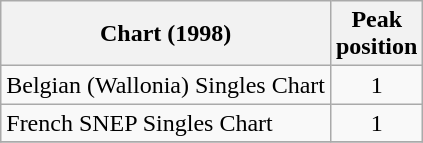<table class="wikitable sortable">
<tr>
<th>Chart (1998)</th>
<th>Peak<br>position</th>
</tr>
<tr>
<td>Belgian (Wallonia) Singles Chart</td>
<td align="center">1</td>
</tr>
<tr>
<td>French SNEP Singles Chart</td>
<td align="center">1</td>
</tr>
<tr>
</tr>
</table>
